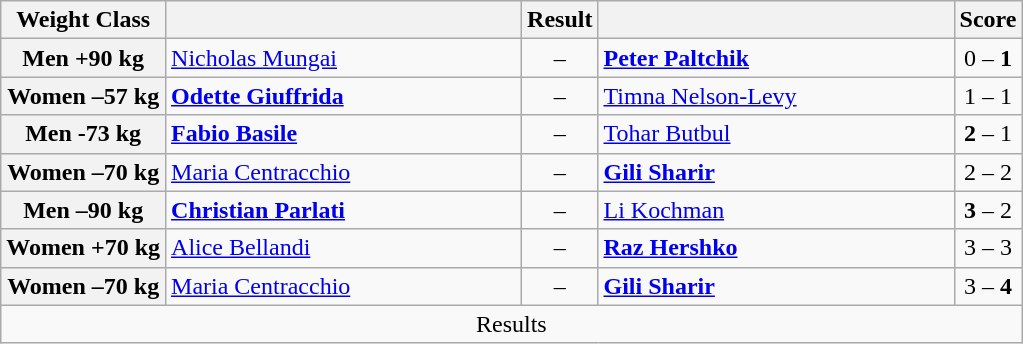<table class="wikitable">
<tr>
<th>Weight Class</th>
<th style="width: 230px;"></th>
<th>Result</th>
<th style="width: 230px;"><strong></strong></th>
<th>Score</th>
</tr>
<tr>
<th>Men +90 kg</th>
<td><a href='#'>Nicholas Mungai</a></td>
<td align=center> – <strong></strong></td>
<td><strong><a href='#'>Peter Paltchik</a></strong></td>
<td align=center>0 – <strong>1</strong></td>
</tr>
<tr>
<th>Women –57 kg</th>
<td><strong><a href='#'>Odette Giuffrida</a></strong></td>
<td align=center><strong></strong> – </td>
<td><a href='#'>Timna Nelson-Levy</a></td>
<td align=center>1 – 1</td>
</tr>
<tr>
<th>Men -73 kg</th>
<td><strong><a href='#'>Fabio Basile</a></strong></td>
<td align=center><strong></strong> – </td>
<td><a href='#'>Tohar Butbul</a></td>
<td align=center><strong>2</strong> – 1</td>
</tr>
<tr>
<th>Women –70 kg</th>
<td><a href='#'>Maria Centracchio</a></td>
<td align=center> – <strong></strong></td>
<td><strong><a href='#'>Gili Sharir</a></strong></td>
<td align=center>2 – 2</td>
</tr>
<tr>
<th>Men –90 kg</th>
<td><strong><a href='#'>Christian Parlati</a></strong></td>
<td align=center><strong></strong> – </td>
<td><a href='#'>Li Kochman</a></td>
<td align=center><strong>3</strong> – 2</td>
</tr>
<tr>
<th>Women +70 kg</th>
<td><a href='#'>Alice Bellandi</a></td>
<td align=center> – <strong></strong></td>
<td><strong><a href='#'>Raz Hershko</a></strong></td>
<td align=center>3 – 3</td>
</tr>
<tr>
<th>Women –70 kg</th>
<td><a href='#'>Maria Centracchio</a></td>
<td align=center> – <strong></strong></td>
<td><strong><a href='#'>Gili Sharir</a></strong></td>
<td align=center>3 – <strong>4</strong></td>
</tr>
<tr>
<td align=center colspan=5>Results</td>
</tr>
</table>
